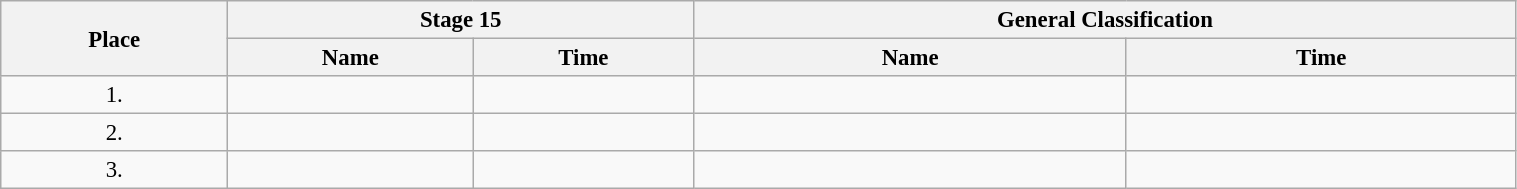<table class=wikitable style="font-size:95%" width="80%">
<tr>
<th rowspan="2">Place</th>
<th colspan="2">Stage 15</th>
<th colspan="2">General Classification</th>
</tr>
<tr>
<th>Name</th>
<th>Time</th>
<th>Name</th>
<th>Time</th>
</tr>
<tr>
<td align="center">1.</td>
<td></td>
<td></td>
<td></td>
<td></td>
</tr>
<tr>
<td align="center">2.</td>
<td></td>
<td></td>
<td></td>
<td></td>
</tr>
<tr>
<td align="center">3.</td>
<td></td>
<td></td>
<td></td>
<td></td>
</tr>
</table>
